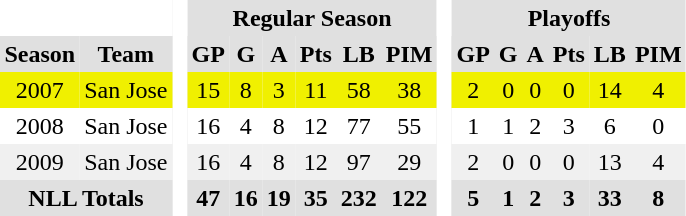<table BORDER="0" CELLPADDING="3" CELLSPACING="0">
<tr ALIGN="center" bgcolor="#e0e0e0">
<th colspan="2" bgcolor="#ffffff"> </th>
<th rowspan="99" bgcolor="#ffffff"> </th>
<th colspan="6">Regular Season</th>
<th rowspan="99" bgcolor="#ffffff"> </th>
<th colspan="6">Playoffs</th>
</tr>
<tr ALIGN="center" bgcolor="#e0e0e0">
<th>Season</th>
<th>Team</th>
<th>GP</th>
<th>G</th>
<th>A</th>
<th>Pts</th>
<th>LB</th>
<th>PIM</th>
<th>GP</th>
<th>G</th>
<th>A</th>
<th>Pts</th>
<th>LB</th>
<th>PIM</th>
</tr>
<tr ALIGN="center" bgcolor="#f0f0fhg ut0">
<td>2007</td>
<td>San Jose</td>
<td>15</td>
<td>8</td>
<td>3</td>
<td>11</td>
<td>58</td>
<td>38</td>
<td>2</td>
<td>0</td>
<td>0</td>
<td>0</td>
<td>14</td>
<td>4</td>
</tr>
<tr ALIGN="center">
<td>2008</td>
<td>San Jose</td>
<td>16</td>
<td>4</td>
<td>8</td>
<td>12</td>
<td>77</td>
<td>55</td>
<td>1</td>
<td>1</td>
<td>2</td>
<td>3</td>
<td>6</td>
<td>0</td>
</tr>
<tr ALIGN="center" bgcolor="#f0f0f0">
<td>2009</td>
<td>San Jose</td>
<td>16</td>
<td>4</td>
<td>8</td>
<td>12</td>
<td>97</td>
<td>29</td>
<td>2</td>
<td>0</td>
<td>0</td>
<td>0</td>
<td>13</td>
<td>4</td>
</tr>
<tr ALIGN="center" bgcolor="#e0e0e0">
<th colspan="2">NLL Totals</th>
<th>47</th>
<th>16</th>
<th>19</th>
<th>35</th>
<th>232</th>
<th>122</th>
<th>5</th>
<th>1</th>
<th>2</th>
<th>3</th>
<th>33</th>
<th>8</th>
</tr>
</table>
